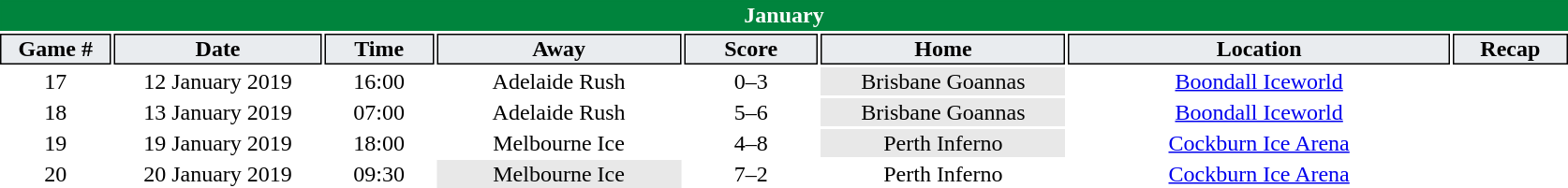<table class="toccolours" style="width:70em;text-align: center">
<tr>
<th colspan="8" style="background:#00843d;color:white;border:#00843d 1px solid">January</th>
</tr>
<tr>
<th style="background:#e9ecef;color:black;border:#000000 1px solid; width: 40px">Game #</th>
<th style="background:#e9ecef;color:black;border:#000000 1px solid; width: 80px">Date</th>
<th style="background:#e9ecef;color:black;border:#000000 1px solid; width: 40px">Time</th>
<th style="background:#e9ecef;color:black;border:#000000 1px solid; width: 95px">Away</th>
<th style="background:#e9ecef;color:black;border:#000000 1px solid; width: 50px">Score</th>
<th style="background:#e9ecef;color:black;border:#000000 1px solid; width: 95px">Home</th>
<th style="background:#e9ecef;color:black;border:#000000 1px solid; width: 150px">Location</th>
<th style="background:#e9ecef;color:black;border:#000000 1px solid; width: 40px">Recap</th>
</tr>
<tr>
<td>17</td>
<td>12 January 2019</td>
<td>16:00</td>
<td>Adelaide Rush</td>
<td>0–3</td>
<td bgcolor="#e8e8e8">Brisbane Goannas</td>
<td><a href='#'>Boondall Iceworld</a></td>
<td></td>
</tr>
<tr>
<td>18</td>
<td>13 January 2019</td>
<td>07:00</td>
<td>Adelaide Rush</td>
<td>5–6</td>
<td bgcolor="#e8e8e8">Brisbane Goannas</td>
<td><a href='#'>Boondall Iceworld</a></td>
<td></td>
</tr>
<tr>
<td>19</td>
<td>19 January 2019</td>
<td>18:00</td>
<td>Melbourne Ice</td>
<td>4–8</td>
<td bgcolor="#e8e8e8">Perth Inferno</td>
<td><a href='#'>Cockburn Ice Arena</a></td>
<td></td>
</tr>
<tr>
<td>20</td>
<td>20 January 2019</td>
<td>09:30</td>
<td bgcolor="#e8e8e8">Melbourne Ice</td>
<td>7–2</td>
<td>Perth Inferno</td>
<td><a href='#'>Cockburn Ice Arena</a></td>
<td></td>
</tr>
<tr>
</tr>
</table>
